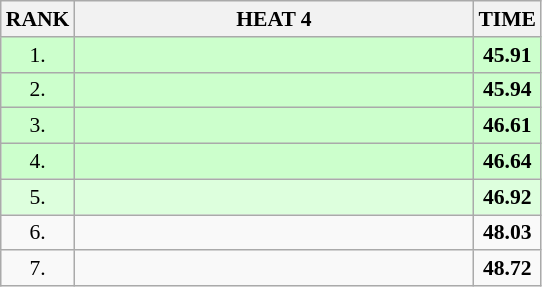<table class="wikitable" style="border-collapse: collapse; font-size: 90%;">
<tr>
<th>RANK</th>
<th align="left" style="width: 18em">HEAT 4</th>
<th>TIME</th>
</tr>
<tr style="background:#ccffcc;">
<td align="center">1.</td>
<td></td>
<td align="center"><strong>45.91</strong></td>
</tr>
<tr style="background:#ccffcc;">
<td align="center">2.</td>
<td></td>
<td align="center"><strong>45.94</strong></td>
</tr>
<tr style="background:#ccffcc;">
<td align="center">3.</td>
<td></td>
<td align="center"><strong>46.61</strong></td>
</tr>
<tr style="background:#ccffcc;">
<td align="center">4.</td>
<td></td>
<td align="center"><strong>46.64</strong></td>
</tr>
<tr style="background:#ddffdd;">
<td align="center">5.</td>
<td></td>
<td align="center"><strong>46.92</strong></td>
</tr>
<tr>
<td align="center">6.</td>
<td></td>
<td align="center"><strong>48.03</strong></td>
</tr>
<tr>
<td align="center">7.</td>
<td></td>
<td align="center"><strong>48.72</strong></td>
</tr>
</table>
